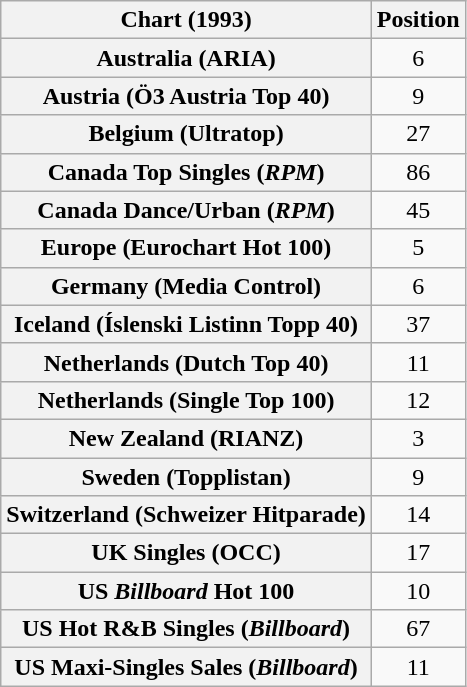<table class="wikitable plainrowheaders sortable" style="text-align:center">
<tr>
<th scope="col">Chart (1993)</th>
<th scope="col">Position</th>
</tr>
<tr>
<th scope="row">Australia (ARIA)</th>
<td>6</td>
</tr>
<tr>
<th scope="row">Austria (Ö3 Austria Top 40)</th>
<td>9</td>
</tr>
<tr>
<th scope="row">Belgium (Ultratop)</th>
<td>27</td>
</tr>
<tr>
<th scope="row">Canada Top Singles (<em>RPM</em>)</th>
<td>86</td>
</tr>
<tr>
<th scope="row">Canada Dance/Urban (<em>RPM</em>)</th>
<td>45</td>
</tr>
<tr>
<th scope="row">Europe (Eurochart Hot 100)</th>
<td>5</td>
</tr>
<tr>
<th scope="row">Germany (Media Control)</th>
<td>6</td>
</tr>
<tr>
<th scope="row">Iceland (Íslenski Listinn Topp 40)</th>
<td>37</td>
</tr>
<tr>
<th scope="row">Netherlands (Dutch Top 40)</th>
<td>11</td>
</tr>
<tr>
<th scope="row">Netherlands (Single Top 100)</th>
<td>12</td>
</tr>
<tr>
<th scope="row">New Zealand (RIANZ)</th>
<td>3</td>
</tr>
<tr>
<th scope="row">Sweden (Topplistan)</th>
<td>9</td>
</tr>
<tr>
<th scope="row">Switzerland (Schweizer Hitparade)</th>
<td>14</td>
</tr>
<tr>
<th scope="row">UK Singles (OCC)</th>
<td>17</td>
</tr>
<tr>
<th scope="row">US <em>Billboard</em> Hot 100</th>
<td>10</td>
</tr>
<tr>
<th scope="row">US Hot R&B Singles (<em>Billboard</em>)</th>
<td>67</td>
</tr>
<tr>
<th scope="row">US Maxi-Singles Sales (<em>Billboard</em>)</th>
<td>11</td>
</tr>
</table>
